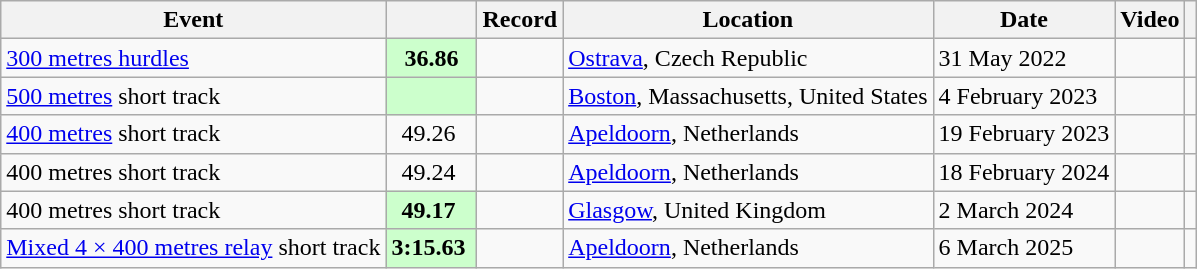<table class="wikitable sortable">
<tr>
<th scope="col">Event</th>
<th scope="col"></th>
<th scope="col">Record</th>
<th scope="col">Location</th>
<th scope="col">Date</th>
<th scope="col" class="unsortable">Video</th>
<th scope="col" class="unsortable"></th>
</tr>
<tr>
<td><a href='#'>300 metres hurdles</a></td>
<td style="background:#cfc;text-align:center;font-weight:bold">36.86</td>
<td style="text-align:center"></td>
<td><a href='#'>Ostrava</a>, Czech Republic</td>
<td>31 May 2022</td>
<td style="text-align:center"></td>
<td style="text-align:center"></td>
</tr>
<tr>
<td><a href='#'>500 metres</a> short track</td>
<td style="background:#cfc;text-align:center;font-weight:bold"></td>
<td style="text-align:center"></td>
<td><a href='#'>Boston</a>, Massachusetts, United States</td>
<td>4 February 2023</td>
<td style="text-align:center"></td>
<td style="text-align:center"></td>
</tr>
<tr>
<td><a href='#'>400 metres</a> short track</td>
<td style="text-align:center">49.26 </td>
<td style="text-align:center"></td>
<td><a href='#'>Apeldoorn</a>, Netherlands</td>
<td>19 February 2023</td>
<td style="text-align:center"></td>
<td style="text-align:center"></td>
</tr>
<tr>
<td>400 metres short track</td>
<td style="text-align:center">49.24 </td>
<td style="text-align:center"></td>
<td><a href='#'>Apeldoorn</a>, Netherlands</td>
<td>18 February 2024</td>
<td style="text-align:center"></td>
<td style="text-align:center"></td>
</tr>
<tr>
<td>400 metres short track</td>
<td style="background:#cfc;text-align:center;font-weight:bold">49.17 </td>
<td style="text-align:center"></td>
<td><a href='#'>Glasgow</a>, United Kingdom</td>
<td>2 March 2024</td>
<td style="text-align:center"></td>
<td style="text-align:center"></td>
</tr>
<tr>
<td><a href='#'>Mixed 4 × 400 metres relay</a> short track</td>
<td style="background:#cfc;text-align:center;font-weight:bold">3:15.63 </td>
<td style="text-align:center"></td>
<td><a href='#'>Apeldoorn</a>, Netherlands</td>
<td>6 March 2025</td>
<td style="text-align:center"></td>
<td style="text-align:center"></td>
</tr>
</table>
